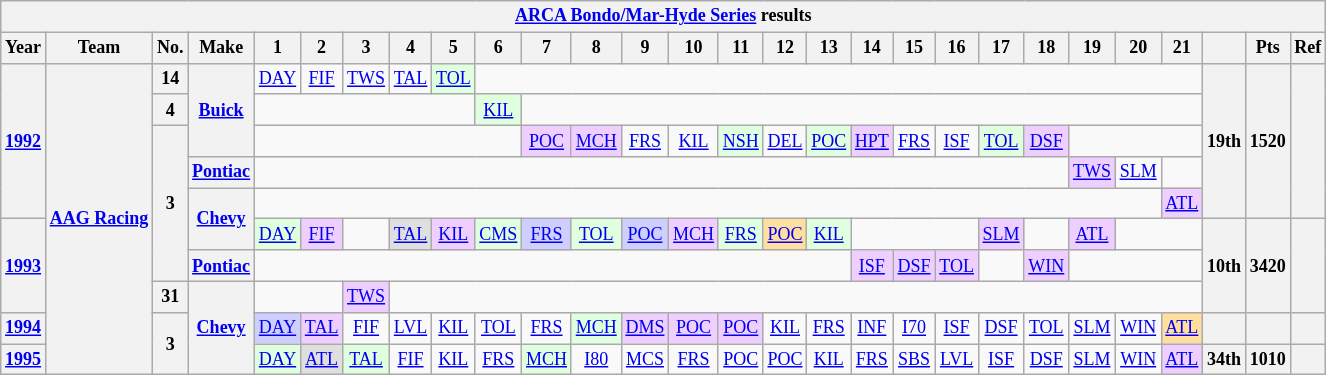<table class="wikitable" style="text-align:center; font-size:75%">
<tr>
<th colspan=28><a href='#'>ARCA Bondo/Mar-Hyde Series</a> results</th>
</tr>
<tr>
<th>Year</th>
<th>Team</th>
<th>No.</th>
<th>Make</th>
<th>1</th>
<th>2</th>
<th>3</th>
<th>4</th>
<th>5</th>
<th>6</th>
<th>7</th>
<th>8</th>
<th>9</th>
<th>10</th>
<th>11</th>
<th>12</th>
<th>13</th>
<th>14</th>
<th>15</th>
<th>16</th>
<th>17</th>
<th>18</th>
<th>19</th>
<th>20</th>
<th>21</th>
<th></th>
<th>Pts</th>
<th>Ref</th>
</tr>
<tr>
<th rowspan=5><a href='#'>1992</a></th>
<th rowspan=10><a href='#'>AAG Racing</a></th>
<th>14</th>
<th rowspan=3><a href='#'>Buick</a></th>
<td><a href='#'>DAY</a></td>
<td><a href='#'>FIF</a></td>
<td><a href='#'>TWS</a></td>
<td><a href='#'>TAL</a></td>
<td style="background:#DFFFDF;"><a href='#'>TOL</a><br></td>
<td colspan=16></td>
<th rowspan=5>19th</th>
<th rowspan=5>1520</th>
<th rowspan=5></th>
</tr>
<tr>
<th>4</th>
<td colspan=5></td>
<td style="background:#DFFFDF;"><a href='#'>KIL</a><br></td>
<td colspan=15></td>
</tr>
<tr>
<th rowspan=5>3</th>
<td colspan=6></td>
<td style="background:#EFCFFF;"><a href='#'>POC</a><br></td>
<td style="background:#EFCFFF;"><a href='#'>MCH</a><br></td>
<td><a href='#'>FRS</a></td>
<td><a href='#'>KIL</a></td>
<td style="background:#DFFFDF;"><a href='#'>NSH</a><br></td>
<td><a href='#'>DEL</a></td>
<td style="background:#DFFFDF;"><a href='#'>POC</a><br></td>
<td style="background:#EFCFFF;"><a href='#'>HPT</a><br></td>
<td><a href='#'>FRS</a></td>
<td><a href='#'>ISF</a></td>
<td style="background:#DFFFDF;"><a href='#'>TOL</a><br></td>
<td style="background:#EFCFFF;"><a href='#'>DSF</a><br></td>
<td colspan=3></td>
</tr>
<tr>
<th><a href='#'>Pontiac</a></th>
<td colspan=18></td>
<td style="background:#EFCFFF;"><a href='#'>TWS</a><br></td>
<td><a href='#'>SLM</a></td>
<td></td>
</tr>
<tr>
<th rowspan=2><a href='#'>Chevy</a></th>
<td colspan=20></td>
<td style="background:#EFCFFF;"><a href='#'>ATL</a><br></td>
</tr>
<tr>
<th rowspan=3><a href='#'>1993</a></th>
<td style="background:#DFFFDF;"><a href='#'>DAY</a><br></td>
<td style="background:#EFCFFF;"><a href='#'>FIF</a><br></td>
<td></td>
<td style="background:#DFDFDF;"><a href='#'>TAL</a><br></td>
<td style="background:#EFCFFF;"><a href='#'>KIL</a><br></td>
<td style="background:#DFFFDF;"><a href='#'>CMS</a><br></td>
<td style="background:#CFCFFF;"><a href='#'>FRS</a><br></td>
<td style="background:#DFFFDF;"><a href='#'>TOL</a><br></td>
<td style="background:#CFCFFF;"><a href='#'>POC</a><br></td>
<td style="background:#EFCFFF;"><a href='#'>MCH</a><br></td>
<td style="background:#DFFFDF;"><a href='#'>FRS</a><br></td>
<td style="background:#FFDF9F;"><a href='#'>POC</a><br></td>
<td style="background:#DFFFDF;"><a href='#'>KIL</a><br></td>
<td colspan=3></td>
<td style="background:#EFCFFF;"><a href='#'>SLM</a><br></td>
<td></td>
<td style="background:#EFCFFF;"><a href='#'>ATL</a><br></td>
<td colspan=2></td>
<th rowspan=3>10th</th>
<th rowspan=3>3420</th>
<th rowspan=3></th>
</tr>
<tr>
<th><a href='#'>Pontiac</a></th>
<td colspan=13></td>
<td style="background:#EFCFFF;"><a href='#'>ISF</a><br></td>
<td style="background:#EFCFFF;"><a href='#'>DSF</a><br></td>
<td style="background:#EFCFFF;"><a href='#'>TOL</a><br></td>
<td></td>
<td style="background:#EFCFFF;"><a href='#'>WIN</a><br></td>
<td colspan=3></td>
</tr>
<tr>
<th>31</th>
<th rowspan=3><a href='#'>Chevy</a></th>
<td colspan=2></td>
<td style="background:#EFCFFF;"><a href='#'>TWS</a><br></td>
<td colspan=18></td>
</tr>
<tr>
<th><a href='#'>1994</a></th>
<th rowspan=2>3</th>
<td style="background:#CFCFFF;"><a href='#'>DAY</a><br></td>
<td style="background:#EFCFFF;"><a href='#'>TAL</a><br></td>
<td><a href='#'>FIF</a></td>
<td><a href='#'>LVL</a></td>
<td><a href='#'>KIL</a></td>
<td><a href='#'>TOL</a></td>
<td><a href='#'>FRS</a></td>
<td style="background:#DFFFDF;"><a href='#'>MCH</a><br></td>
<td style="background:#EFCFFF;"><a href='#'>DMS</a><br></td>
<td style="background:#EFCFFF;"><a href='#'>POC</a><br></td>
<td style="background:#EFCFFF;"><a href='#'>POC</a><br></td>
<td><a href='#'>KIL</a></td>
<td><a href='#'>FRS</a></td>
<td><a href='#'>INF</a></td>
<td><a href='#'>I70</a></td>
<td><a href='#'>ISF</a></td>
<td><a href='#'>DSF</a></td>
<td><a href='#'>TOL</a></td>
<td><a href='#'>SLM</a></td>
<td><a href='#'>WIN</a></td>
<td style="background:#FFDF9F;"><a href='#'>ATL</a><br></td>
<th></th>
<th></th>
<th></th>
</tr>
<tr>
<th><a href='#'>1995</a></th>
<td style="background:#DFFFDF;"><a href='#'>DAY</a><br></td>
<td style="background:#DFDFDF;"><a href='#'>ATL</a><br></td>
<td style="background:#DFFFDF;"><a href='#'>TAL</a><br></td>
<td><a href='#'>FIF</a></td>
<td><a href='#'>KIL</a></td>
<td><a href='#'>FRS</a></td>
<td style="background:#DFFFDF;"><a href='#'>MCH</a><br></td>
<td><a href='#'>I80</a></td>
<td><a href='#'>MCS</a></td>
<td><a href='#'>FRS</a></td>
<td><a href='#'>POC</a></td>
<td><a href='#'>POC</a></td>
<td><a href='#'>KIL</a></td>
<td><a href='#'>FRS</a></td>
<td><a href='#'>SBS</a></td>
<td><a href='#'>LVL</a></td>
<td><a href='#'>ISF</a></td>
<td><a href='#'>DSF</a></td>
<td><a href='#'>SLM</a></td>
<td><a href='#'>WIN</a></td>
<td style="background:#EFCFFF;"><a href='#'>ATL</a><br></td>
<th>34th</th>
<th>1010</th>
<th></th>
</tr>
</table>
